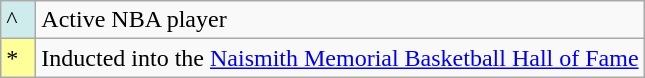<table class="wikitable">
<tr>
<td style="background:#CFECEC; width:1em">^</td>
<td>Active NBA player</td>
</tr>
<tr>
<td style="background:#FFFF99; width:1em">*</td>
<td>Inducted into the <a href='#'>Naismith Memorial Basketball Hall of Fame</a></td>
</tr>
</table>
